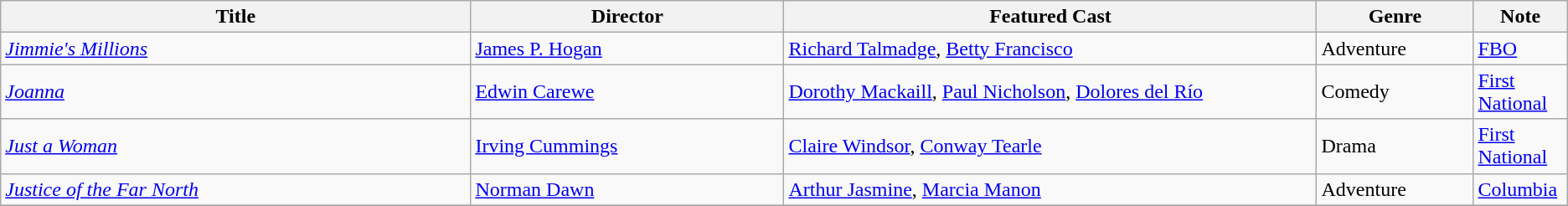<table class="wikitable">
<tr>
<th style="width:30%;">Title</th>
<th style="width:20%;">Director</th>
<th style="width:34%;">Featured Cast</th>
<th style="width:10%;">Genre</th>
<th style="width:10%;">Note</th>
</tr>
<tr>
<td><em><a href='#'>Jimmie's Millions</a></em></td>
<td><a href='#'>James P. Hogan</a></td>
<td><a href='#'>Richard Talmadge</a>, <a href='#'>Betty Francisco</a></td>
<td>Adventure</td>
<td><a href='#'>FBO</a></td>
</tr>
<tr>
<td><em><a href='#'>Joanna</a></em></td>
<td><a href='#'>Edwin Carewe</a></td>
<td><a href='#'>Dorothy Mackaill</a>, <a href='#'>Paul Nicholson</a>, <a href='#'>Dolores del Río</a></td>
<td>Comedy</td>
<td><a href='#'>First National</a></td>
</tr>
<tr>
<td><em><a href='#'>Just a Woman</a></em></td>
<td><a href='#'>Irving Cummings</a></td>
<td><a href='#'>Claire Windsor</a>, <a href='#'>Conway Tearle</a></td>
<td>Drama</td>
<td><a href='#'>First National</a></td>
</tr>
<tr>
<td><em><a href='#'>Justice of the Far North</a></em></td>
<td><a href='#'>Norman Dawn</a></td>
<td><a href='#'>Arthur Jasmine</a>, <a href='#'>Marcia Manon</a></td>
<td>Adventure</td>
<td><a href='#'>Columbia</a></td>
</tr>
<tr>
</tr>
</table>
